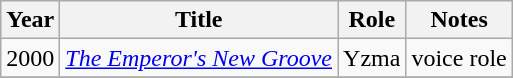<table class="wikitable">
<tr>
<th>Year</th>
<th>Title</th>
<th>Role</th>
<th>Notes</th>
</tr>
<tr>
<td>2000</td>
<td><em><a href='#'>The Emperor's New Groove</a></em></td>
<td>Yzma</td>
<td>voice role</td>
</tr>
<tr>
</tr>
</table>
